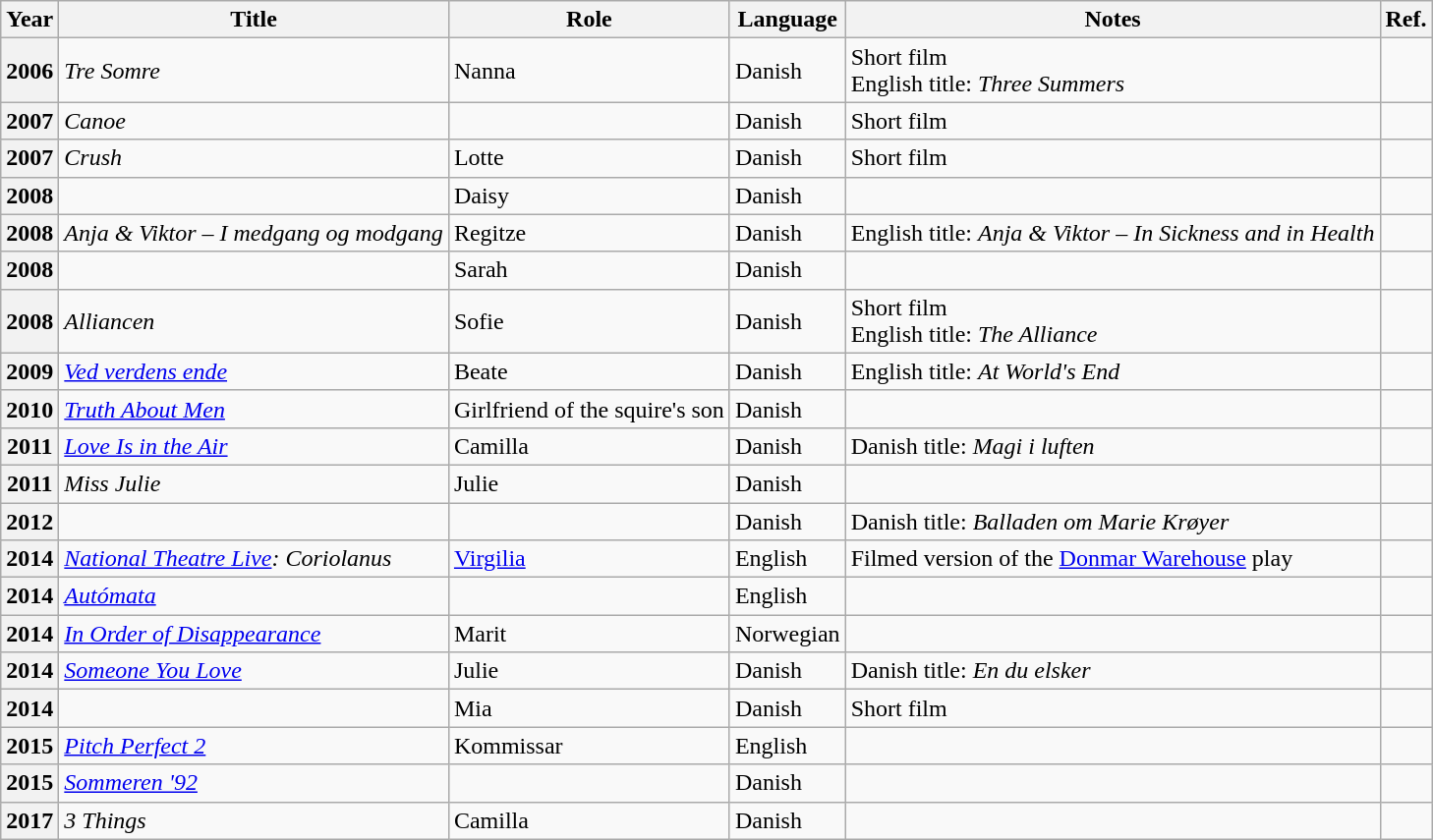<table class="wikitable plainrowheaders sortable">
<tr>
<th scope="col">Year</th>
<th scope="col">Title</th>
<th scope="col">Role</th>
<th scope="col">Language</th>
<th scope="col" class="unsortable">Notes</th>
<th scope="col" class="unsortable">Ref.</th>
</tr>
<tr>
<th scope=row>2006</th>
<td><em>Tre Somre</em></td>
<td>Nanna</td>
<td>Danish</td>
<td>Short film<br>English title: <em>Three Summers</em></td>
<td style="text-align:center;"></td>
</tr>
<tr>
<th scope=row>2007</th>
<td><em>Canoe</em></td>
<td></td>
<td>Danish</td>
<td>Short film</td>
<td style="text-align:center;"></td>
</tr>
<tr>
<th scope=row>2007</th>
<td><em>Crush</em></td>
<td>Lotte</td>
<td>Danish</td>
<td>Short film</td>
<td style="text-align:center;"></td>
</tr>
<tr>
<th scope=row>2008</th>
<td></td>
<td>Daisy</td>
<td>Danish</td>
<td></td>
<td style="text-align:center;"><br></td>
</tr>
<tr>
<th scope=row>2008</th>
<td><em>Anja & Viktor – I medgang og modgang</em></td>
<td>Regitze</td>
<td>Danish</td>
<td>English title: <em>Anja & Viktor – In Sickness and in Health</em></td>
<td style="text-align:center;"></td>
</tr>
<tr>
<th scope=row>2008</th>
<td></td>
<td>Sarah</td>
<td>Danish</td>
<td></td>
<td style="text-align:center;"></td>
</tr>
<tr>
<th scope=row>2008</th>
<td><em>Alliancen</em></td>
<td>Sofie</td>
<td>Danish</td>
<td>Short film<br>English title: <em>The Alliance</em></td>
<td style="text-align:center;"><br></td>
</tr>
<tr>
<th scope=row>2009</th>
<td><em><a href='#'>Ved verdens ende</a></em></td>
<td>Beate</td>
<td>Danish</td>
<td>English title: <em>At World's End</em></td>
<td style="text-align:center;"></td>
</tr>
<tr>
<th scope=row>2010</th>
<td><em><a href='#'>Truth About Men</a></em></td>
<td>Girlfriend of the squire's son</td>
<td>Danish</td>
<td></td>
<td style="text-align:center;"></td>
</tr>
<tr>
<th scope=row>2011</th>
<td><em><a href='#'>Love Is in the Air</a></em></td>
<td>Camilla</td>
<td>Danish</td>
<td>Danish title: <em>Magi i luften</em></td>
<td style="text-align:center;"><br></td>
</tr>
<tr>
<th scope=row>2011</th>
<td><em>Miss Julie</em></td>
<td>Julie</td>
<td>Danish</td>
<td></td>
<td style="text-align:center;"></td>
</tr>
<tr>
<th scope=row>2012</th>
<td></td>
<td></td>
<td>Danish</td>
<td>Danish title: <em>Balladen om Marie Krøyer</em></td>
<td style="text-align:center;"></td>
</tr>
<tr>
<th scope=row>2014</th>
<td><em><a href='#'>National Theatre Live</a>: Coriolanus</em></td>
<td><a href='#'>Virgilia</a></td>
<td>English</td>
<td>Filmed version of the <a href='#'>Donmar Warehouse</a> play</td>
<td style="text-align:center;"></td>
</tr>
<tr>
<th scope=row>2014</th>
<td><em><a href='#'>Autómata</a></em></td>
<td></td>
<td>English</td>
<td></td>
<td style="text-align:center;"></td>
</tr>
<tr>
<th scope=row>2014</th>
<td><em><a href='#'>In Order of Disappearance</a></em></td>
<td>Marit</td>
<td>Norwegian</td>
<td></td>
<td style="text-align:center;"></td>
</tr>
<tr>
<th scope=row>2014</th>
<td><em><a href='#'>Someone You Love</a></em></td>
<td>Julie</td>
<td>Danish</td>
<td>Danish title: <em>En du elsker</em></td>
<td style="text-align:center;"></td>
</tr>
<tr>
<th scope=row>2014</th>
<td></td>
<td>Mia</td>
<td>Danish</td>
<td>Short film</td>
<td style="text-align:center;"></td>
</tr>
<tr>
<th scope=row>2015</th>
<td><em><a href='#'>Pitch Perfect 2</a></em></td>
<td>Kommissar</td>
<td>English</td>
<td></td>
<td style="text-align:center;"></td>
</tr>
<tr>
<th scope=row>2015</th>
<td><em><a href='#'>Sommeren '92</a></em></td>
<td></td>
<td>Danish</td>
<td></td>
<td style="text-align:center;"></td>
</tr>
<tr>
<th scope=row>2017</th>
<td><em>3 Things</em></td>
<td>Camilla</td>
<td>Danish</td>
<td></td>
<td style="text-align:center;"></td>
</tr>
</table>
